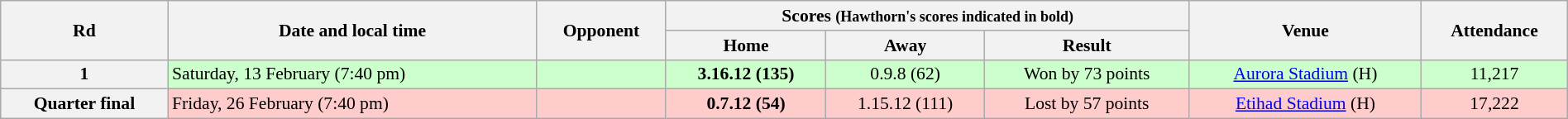<table class="wikitable" style="font-size:90%; text-align:center; width: 100%; margin-left: auto; margin-right: auto">
<tr>
<th rowspan="2">Rd</th>
<th rowspan="2">Date and local time</th>
<th rowspan="2">Opponent</th>
<th colspan="3">Scores <small>(Hawthorn's scores indicated in bold)</small></th>
<th rowspan="2">Venue</th>
<th rowspan="2">Attendance</th>
</tr>
<tr>
<th>Home</th>
<th>Away</th>
<th>Result</th>
</tr>
<tr style="background:#cfc">
<th>1</th>
<td align=left>Saturday, 13 February (7:40 pm)</td>
<td align=left></td>
<td><strong>3.16.12 (135)</strong></td>
<td>0.9.8 (62)</td>
<td>Won by 73 points</td>
<td><a href='#'>Aurora Stadium</a> (H)</td>
<td>11,217</td>
</tr>
<tr style="background:#fcc;">
<th>Quarter final</th>
<td align=left>Friday, 26 February (7:40 pm)</td>
<td align=left></td>
<td><strong>0.7.12 (54)</strong></td>
<td>1.15.12 (111)</td>
<td>Lost by 57 points</td>
<td><a href='#'>Etihad Stadium</a> (H)</td>
<td>17,222</td>
</tr>
</table>
